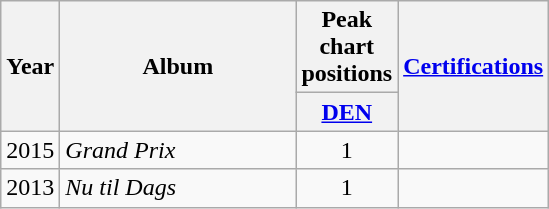<table class="wikitable">
<tr>
<th rowspan="2" align="center">Year</th>
<th rowspan="2" width="150" align="center">Album</th>
<th colspan="1" align="center">Peak chart positions</th>
<th rowspan="2" align="center"><a href='#'>Certifications</a></th>
</tr>
<tr>
<th style="width:3em;font-size:100%"><a href='#'>DEN</a><br></th>
</tr>
<tr>
<td rowspan="1" align="center">2015</td>
<td><em>Grand Prix</em></td>
<td align="center">1</td>
<td></td>
</tr>
<tr>
<td rowspan="1" align="center">2013</td>
<td><em>Nu til Dags</em></td>
<td align="center">1</td>
<td></td>
</tr>
</table>
